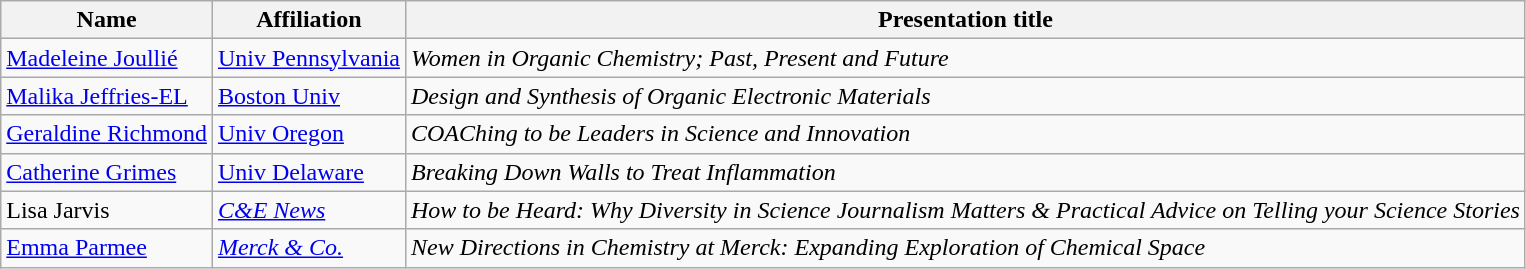<table class="wikitable">
<tr>
<th>Name</th>
<th>Affiliation</th>
<th>Presentation title</th>
</tr>
<tr>
<td><a href='#'>Madeleine Joullié</a></td>
<td><a href='#'>Univ Pennsylvania</a></td>
<td><em>Women in Organic Chemistry; Past, Present and Future</em></td>
</tr>
<tr>
<td><a href='#'>Malika Jeffries-EL</a></td>
<td><a href='#'>Boston Univ</a></td>
<td><em>Design and Synthesis of Organic Electronic Materials</em></td>
</tr>
<tr>
<td><a href='#'>Geraldine Richmond</a></td>
<td><a href='#'>Univ Oregon</a></td>
<td><em>COAChing to be Leaders in Science and Innovation</em></td>
</tr>
<tr>
<td><a href='#'>Catherine Grimes</a></td>
<td><a href='#'>Univ Delaware</a></td>
<td><em>Breaking Down Walls to Treat Inflammation</em></td>
</tr>
<tr>
<td>Lisa Jarvis</td>
<td><em><a href='#'>C&E News</a></em></td>
<td><em>How to be Heard: Why Diversity in Science Journalism Matters & Practical Advice on Telling your Science Stories</em></td>
</tr>
<tr>
<td><a href='#'>Emma Parmee</a></td>
<td><em><a href='#'>Merck & Co.</a></em></td>
<td><em>New Directions in Chemistry at Merck: Expanding Exploration of Chemical Space</em></td>
</tr>
</table>
